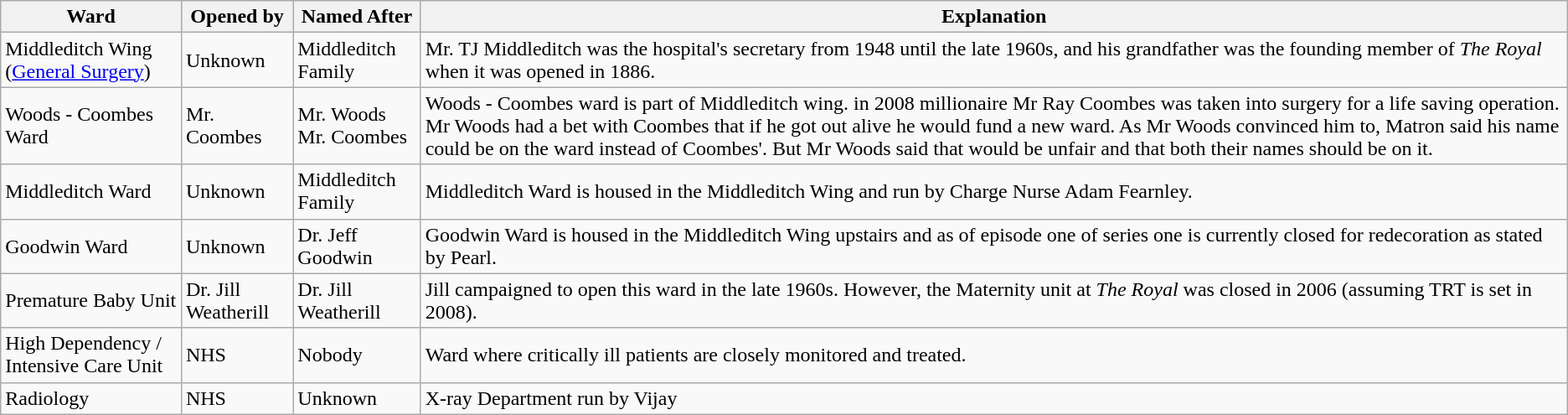<table class="wikitable">
<tr>
<th>Ward</th>
<th>Opened by</th>
<th>Named After</th>
<th>Explanation</th>
</tr>
<tr>
<td>Middleditch Wing (<a href='#'>General Surgery</a>)</td>
<td>Unknown</td>
<td>Middleditch Family</td>
<td>Mr. TJ Middleditch was the hospital's secretary from 1948 until the late 1960s, and his grandfather was the founding member of <em>The Royal</em> when it was opened in 1886.</td>
</tr>
<tr>
<td>Woods - Coombes Ward</td>
<td>Mr. Coombes</td>
<td>Mr. Woods<br>Mr. Coombes</td>
<td>Woods - Coombes ward is part of Middleditch wing. in 2008 millionaire Mr Ray Coombes was taken into surgery for a life saving operation. Mr Woods had a bet with Coombes that if he got out alive he would fund a new ward. As Mr Woods convinced him to, Matron said his name could be on the ward instead of Coombes'. But Mr Woods said that would be unfair and that both their names should be on it.</td>
</tr>
<tr>
<td>Middleditch Ward</td>
<td>Unknown</td>
<td>Middleditch Family</td>
<td>Middleditch Ward is housed in the Middleditch Wing and run by Charge Nurse Adam Fearnley.</td>
</tr>
<tr>
<td>Goodwin Ward</td>
<td>Unknown</td>
<td>Dr. Jeff Goodwin</td>
<td>Goodwin Ward is housed in the Middleditch Wing upstairs and as of episode one of series one is currently closed for redecoration as stated by Pearl.</td>
</tr>
<tr>
<td>Premature Baby Unit</td>
<td>Dr. Jill Weatherill</td>
<td>Dr. Jill Weatherill</td>
<td>Jill campaigned to open this ward in the late 1960s. However, the Maternity unit at <em>The Royal</em> was closed in 2006 (assuming TRT is set in 2008).</td>
</tr>
<tr>
<td>High Dependency / Intensive Care Unit</td>
<td>NHS</td>
<td>Nobody</td>
<td>Ward where critically ill patients are closely monitored and treated.</td>
</tr>
<tr>
<td>Radiology</td>
<td>NHS</td>
<td>Unknown</td>
<td>X-ray Department run by Vijay</td>
</tr>
</table>
